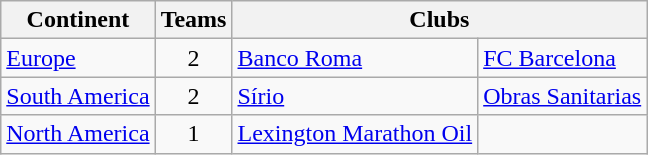<table class="wikitable" style="margin-left:0.5em;">
<tr>
<th>Continent</th>
<th>Teams</th>
<th colspan=5>Clubs</th>
</tr>
<tr>
<td><a href='#'>Europe</a></td>
<td align=center>2</td>
<td> <a href='#'>Banco Roma</a></td>
<td> <a href='#'>FC Barcelona</a></td>
</tr>
<tr>
<td><a href='#'>South America</a></td>
<td align=center>2</td>
<td> <a href='#'>Sírio</a></td>
<td> <a href='#'>Obras Sanitarias</a></td>
</tr>
<tr>
<td><a href='#'>North America</a></td>
<td align=center>1</td>
<td> <a href='#'>Lexington Marathon Oil</a></td>
</tr>
</table>
